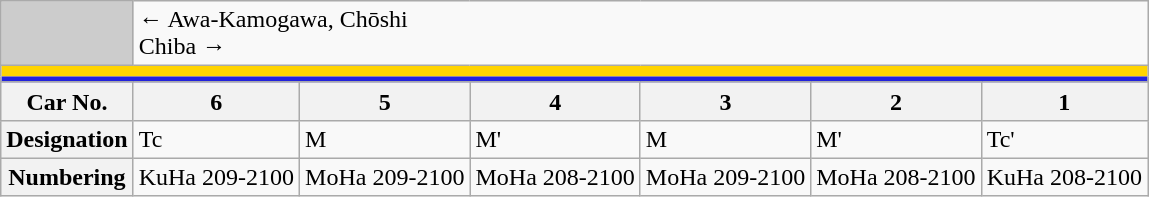<table class="wikitable">
<tr>
<td style="background-color:#ccc;"> </td>
<td colspan="6"><div>← Awa-Kamogawa, Chōshi</div><div>Chiba →</div></td>
</tr>
<tr style="line-height: 6.7px; background-color: #FFD400;">
<td colspan="7" style="padding:0; border:0;"> </td>
</tr>
<tr style="line-height: 3.3px; background-color: #2222DD;">
<td colspan="7" style="padding:0; border:0;"> </td>
</tr>
<tr>
<th>Car No.</th>
<th>6</th>
<th>5</th>
<th>4</th>
<th>3</th>
<th>2</th>
<th>1</th>
</tr>
<tr>
<th>Designation</th>
<td>Tc</td>
<td>M</td>
<td>M'</td>
<td>M</td>
<td>M'</td>
<td>Tc'</td>
</tr>
<tr>
<th>Numbering</th>
<td>KuHa 209-2100</td>
<td>MoHa 209-2100</td>
<td>MoHa 208-2100</td>
<td>MoHa 209-2100</td>
<td>MoHa 208-2100</td>
<td>KuHa 208-2100</td>
</tr>
</table>
